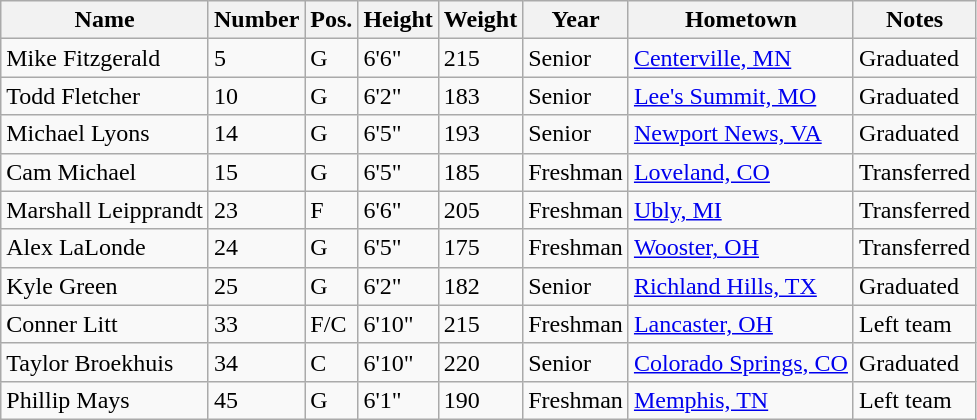<table class="wikitable sortable" border="1">
<tr>
<th>Name</th>
<th>Number</th>
<th>Pos.</th>
<th>Height</th>
<th>Weight</th>
<th>Year</th>
<th>Hometown</th>
<th class="unsortable">Notes</th>
</tr>
<tr>
<td>Mike Fitzgerald</td>
<td>5</td>
<td>G</td>
<td>6'6"</td>
<td>215</td>
<td>Senior</td>
<td><a href='#'>Centerville, MN</a></td>
<td>Graduated</td>
</tr>
<tr>
<td>Todd Fletcher</td>
<td>10</td>
<td>G</td>
<td>6'2"</td>
<td>183</td>
<td>Senior</td>
<td><a href='#'>Lee's Summit, MO</a></td>
<td>Graduated</td>
</tr>
<tr>
<td>Michael Lyons</td>
<td>14</td>
<td>G</td>
<td>6'5"</td>
<td>193</td>
<td>Senior</td>
<td><a href='#'>Newport News, VA</a></td>
<td>Graduated</td>
</tr>
<tr>
<td>Cam Michael</td>
<td>15</td>
<td>G</td>
<td>6'5"</td>
<td>185</td>
<td>Freshman</td>
<td><a href='#'>Loveland, CO</a></td>
<td>Transferred</td>
</tr>
<tr>
<td>Marshall Leipprandt</td>
<td>23</td>
<td>F</td>
<td>6'6"</td>
<td>205</td>
<td>Freshman</td>
<td><a href='#'>Ubly, MI</a></td>
<td>Transferred</td>
</tr>
<tr>
<td>Alex LaLonde</td>
<td>24</td>
<td>G</td>
<td>6'5"</td>
<td>175</td>
<td>Freshman</td>
<td><a href='#'>Wooster, OH</a></td>
<td>Transferred</td>
</tr>
<tr>
<td>Kyle Green</td>
<td>25</td>
<td>G</td>
<td>6'2"</td>
<td>182</td>
<td>Senior</td>
<td><a href='#'>Richland Hills, TX</a></td>
<td>Graduated</td>
</tr>
<tr>
<td>Conner Litt</td>
<td>33</td>
<td>F/C</td>
<td>6'10"</td>
<td>215</td>
<td>Freshman</td>
<td><a href='#'>Lancaster, OH</a></td>
<td>Left team</td>
</tr>
<tr>
<td>Taylor Broekhuis</td>
<td>34</td>
<td>C</td>
<td>6'10"</td>
<td>220</td>
<td>Senior</td>
<td><a href='#'>Colorado Springs, CO</a></td>
<td>Graduated</td>
</tr>
<tr>
<td>Phillip Mays</td>
<td>45</td>
<td>G</td>
<td>6'1"</td>
<td>190</td>
<td>Freshman</td>
<td><a href='#'>Memphis, TN</a></td>
<td>Left team</td>
</tr>
</table>
